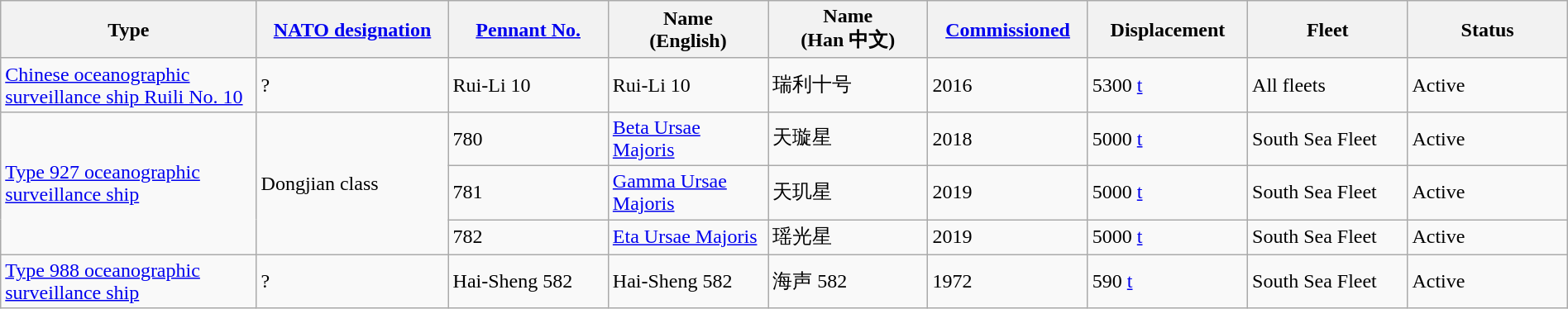<table class="wikitable sortable"  style="margin:auto; width:100%;">
<tr>
<th style="text-align:center; width:16%;">Type</th>
<th style="text-align:center; width:12%;"><a href='#'>NATO designation</a></th>
<th style="text-align:center; width:10%;"><a href='#'>Pennant No.</a></th>
<th style="text-align:center; width:10%;">Name<br>(English)</th>
<th style="text-align:center; width:10%;">Name<br>(Han 中文)</th>
<th style="text-align:center; width:10%;"><a href='#'>Commissioned</a></th>
<th style="text-align:center; width:10%;">Displacement</th>
<th style="text-align:center; width:10%;">Fleet</th>
<th style="text-align:center; width:10%;">Status</th>
</tr>
<tr>
<td><a href='#'>Chinese oceanographic surveillance ship Ruili No. 10</a></td>
<td>?</td>
<td>Rui-Li 10</td>
<td>Rui-Li 10</td>
<td>瑞利十号</td>
<td>2016</td>
<td>5300 <a href='#'>t</a></td>
<td>All fleets</td>
<td><span>Active</span></td>
</tr>
<tr>
<td rowspan="3"><a href='#'>Type 927 oceanographic surveillance ship</a></td>
<td rowspan="3">Dongjian class</td>
<td>780</td>
<td><a href='#'>Beta Ursae Majoris</a></td>
<td>天璇星</td>
<td>2018</td>
<td>5000 <a href='#'>t</a></td>
<td>South Sea Fleet</td>
<td><span>Active</span></td>
</tr>
<tr>
<td>781</td>
<td><a href='#'>Gamma Ursae Majoris</a></td>
<td>天玑星</td>
<td>2019</td>
<td>5000 <a href='#'>t</a></td>
<td>South Sea Fleet</td>
<td><span>Active</span></td>
</tr>
<tr>
<td>782</td>
<td><a href='#'>Eta Ursae Majoris</a></td>
<td>瑶光星</td>
<td>2019</td>
<td>5000 <a href='#'>t</a></td>
<td>South Sea Fleet</td>
<td><span>Active</span></td>
</tr>
<tr>
<td><a href='#'>Type 988 oceanographic surveillance ship</a></td>
<td>?</td>
<td>Hai-Sheng 582</td>
<td>Hai-Sheng 582</td>
<td>海声 582</td>
<td>1972</td>
<td>590 <a href='#'>t</a></td>
<td>South Sea Fleet</td>
<td><span>Active</span></td>
</tr>
</table>
